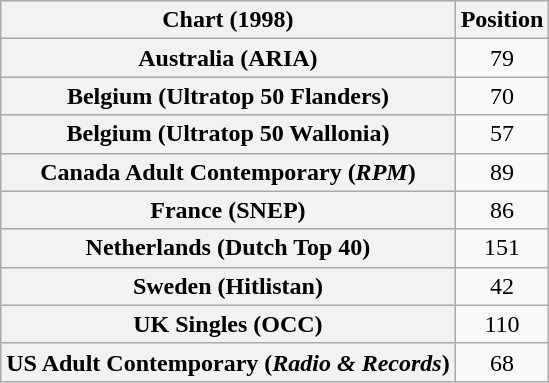<table class="wikitable plainrowheaders sortable">
<tr>
<th>Chart (1998)</th>
<th>Position</th>
</tr>
<tr>
<th scope="row">Australia (ARIA)</th>
<td style="text-align:center;">79</td>
</tr>
<tr>
<th scope="row">Belgium (Ultratop 50 Flanders)</th>
<td style="text-align:center;">70</td>
</tr>
<tr>
<th scope="row">Belgium (Ultratop 50 Wallonia)</th>
<td style="text-align:center;">57</td>
</tr>
<tr>
<th scope="row">Canada Adult Contemporary (<em>RPM</em>)</th>
<td style="text-align:center;">89</td>
</tr>
<tr>
<th scope="row">France (SNEP)</th>
<td style="text-align:center;">86</td>
</tr>
<tr>
<th scope="row">Netherlands (Dutch Top 40)</th>
<td style="text-align:center;">151</td>
</tr>
<tr>
<th scope="row">Sweden (Hitlistan)</th>
<td style="text-align:center;">42</td>
</tr>
<tr>
<th scope="row">UK Singles (OCC)</th>
<td style="text-align:center;">110</td>
</tr>
<tr>
<th scope="row">US Adult Contemporary (<em>Radio & Records</em>)</th>
<td style="text-align:center;">68</td>
</tr>
</table>
